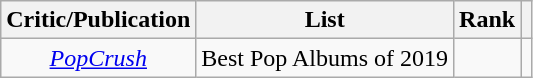<table class="wikitable" style="text-align:center">
<tr>
<th>Critic/Publication</th>
<th>List</th>
<th>Rank</th>
<th></th>
</tr>
<tr>
<td><em><a href='#'>PopCrush</a></em></td>
<td>Best Pop Albums of 2019</td>
<td></td>
<td></td>
</tr>
</table>
